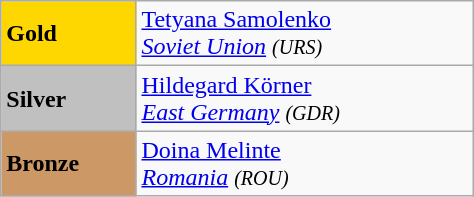<table class="wikitable" width=25%>
<tr>
<td bgcolor="gold"><strong>Gold</strong></td>
<td> <a href='#'>Tetyana Samolenko</a><br><em><a href='#'>Soviet Union</a> <small>(URS)</small></em></td>
</tr>
<tr>
<td bgcolor="silver"><strong>Silver</strong></td>
<td> <a href='#'>Hildegard Körner</a><br><em><a href='#'>East Germany</a> <small>(GDR)</small></em></td>
</tr>
<tr>
<td bgcolor="CC9966"><strong>Bronze</strong></td>
<td> <a href='#'>Doina Melinte</a><br><em><a href='#'>Romania</a> <small>(ROU)</small></em></td>
</tr>
</table>
